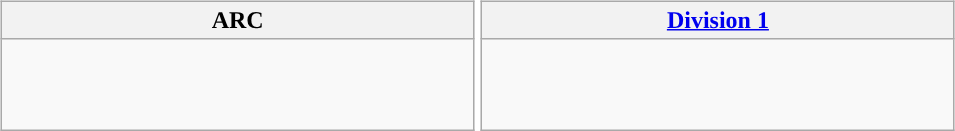<table>
<tr valign="top">
<td style="width:33%; min-width:13em;"><br><table width="100%" cellpadding=3px style="border-collapse:collapse; border: 1px solid darkgray; background:#f9f9f9;">
<tr>
<th style="width:11em; border: 1px solid darkgray; background: #f2f2f2">ARC</th>
</tr>
<tr>
<td><br><br><br></td>
</tr>
</table>
</td>
<td style="width:33%; min-width:13em;"><br><table width="100%" cellpadding=3px style="border-collapse:collapse; border: 1px solid darkgray; background:#f9f9f9;">
<tr>
<th style="width:11em; border: 1px solid darkgray; background: #f2f2f2"><a href='#'>Division 1</a></th>
</tr>
<tr>
<td><br><br><br></td>
</tr>
</table>
</td>
</tr>
</table>
